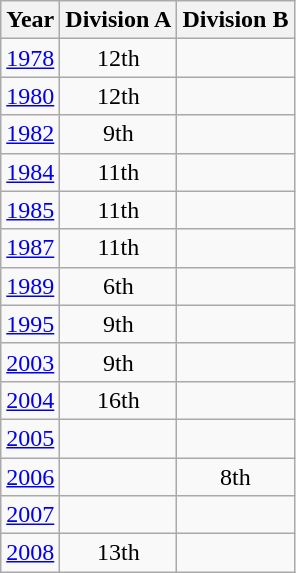<table class="wikitable" style="text-align:center">
<tr>
<th>Year</th>
<th>Division A</th>
<th>Division B</th>
</tr>
<tr>
<td><a href='#'>1978</a></td>
<td>12th</td>
<td></td>
</tr>
<tr>
<td><a href='#'>1980</a></td>
<td>12th</td>
<td></td>
</tr>
<tr>
<td><a href='#'>1982</a></td>
<td>9th</td>
<td></td>
</tr>
<tr>
<td><a href='#'>1984</a></td>
<td>11th</td>
<td></td>
</tr>
<tr>
<td><a href='#'>1985</a></td>
<td>11th</td>
<td></td>
</tr>
<tr>
<td><a href='#'>1987</a></td>
<td>11th</td>
<td></td>
</tr>
<tr>
<td><a href='#'>1989</a></td>
<td>6th</td>
<td></td>
</tr>
<tr>
<td><a href='#'>1995</a></td>
<td>9th</td>
<td></td>
</tr>
<tr>
<td><a href='#'>2003</a></td>
<td>9th</td>
<td></td>
</tr>
<tr>
<td><a href='#'>2004</a></td>
<td>16th</td>
<td></td>
</tr>
<tr>
<td><a href='#'>2005</a></td>
<td></td>
<td></td>
</tr>
<tr>
<td><a href='#'>2006</a></td>
<td></td>
<td>8th</td>
</tr>
<tr>
<td><a href='#'>2007</a></td>
<td></td>
<td></td>
</tr>
<tr>
<td><a href='#'>2008</a></td>
<td>13th</td>
<td></td>
</tr>
</table>
